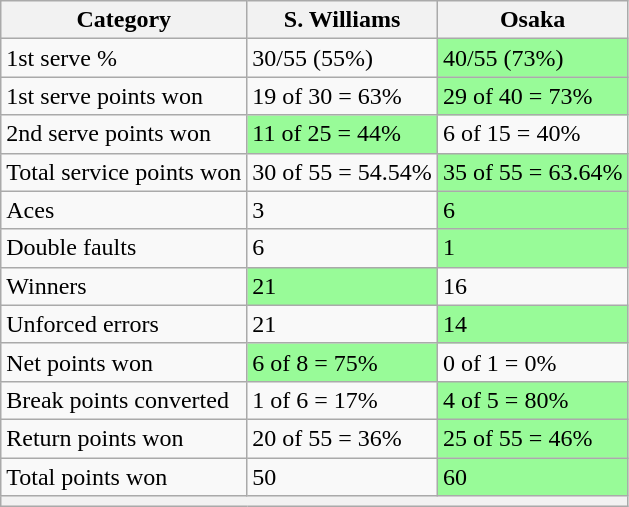<table class="wikitable">
<tr>
<th>Category</th>
<th> S. Williams</th>
<th> Osaka</th>
</tr>
<tr>
<td>1st serve %</td>
<td>30/55 (55%)</td>
<td bgcolor=98FB98>40/55 (73%)</td>
</tr>
<tr>
<td>1st serve points won</td>
<td>19 of 30 = 63%</td>
<td bgcolor=98FB98>29 of 40 = 73%</td>
</tr>
<tr>
<td>2nd serve points won</td>
<td bgcolor=98FB98>11 of 25 = 44%</td>
<td>6 of 15 = 40%</td>
</tr>
<tr>
<td>Total service points won</td>
<td>30 of 55 = 54.54%</td>
<td bgcolor=98FB98>35 of 55 = 63.64%</td>
</tr>
<tr>
<td>Aces</td>
<td>3</td>
<td bgcolor=98FB98>6</td>
</tr>
<tr>
<td>Double faults</td>
<td>6</td>
<td bgcolor=98FB98>1</td>
</tr>
<tr>
<td>Winners</td>
<td bgcolor=98FB98>21</td>
<td>16</td>
</tr>
<tr>
<td>Unforced errors</td>
<td>21</td>
<td bgcolor=98FB98>14</td>
</tr>
<tr>
<td>Net points won</td>
<td bgcolor=98FB98>6 of 8 = 75%</td>
<td>0 of 1 = 0%</td>
</tr>
<tr>
<td>Break points converted</td>
<td>1 of 6 = 17%</td>
<td bgcolor=98FB98>4 of 5 = 80%</td>
</tr>
<tr>
<td>Return points won</td>
<td>20 of 55 = 36%</td>
<td bgcolor=98FB98>25 of 55 = 46%</td>
</tr>
<tr>
<td>Total points won</td>
<td>50</td>
<td bgcolor=98FB98>60</td>
</tr>
<tr>
<th colspan=3></th>
</tr>
</table>
